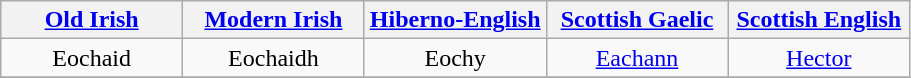<table class="wikitable" style="text-align:right">
<tr>
<th width=20%><a href='#'>Old Irish</a></th>
<th width=20%><a href='#'>Modern Irish</a></th>
<th width=20%><a href='#'>Hiberno-English</a></th>
<th width=20%><a href='#'>Scottish Gaelic</a></th>
<th width=20%><a href='#'>Scottish English</a></th>
</tr>
<tr>
<td align="center">Eochaid</td>
<td align="center">Eochaidh</td>
<td align="center">Eochy</td>
<td align="center"><a href='#'>Eachann</a></td>
<td align="center"><a href='#'>Hector</a></td>
</tr>
<tr>
</tr>
</table>
